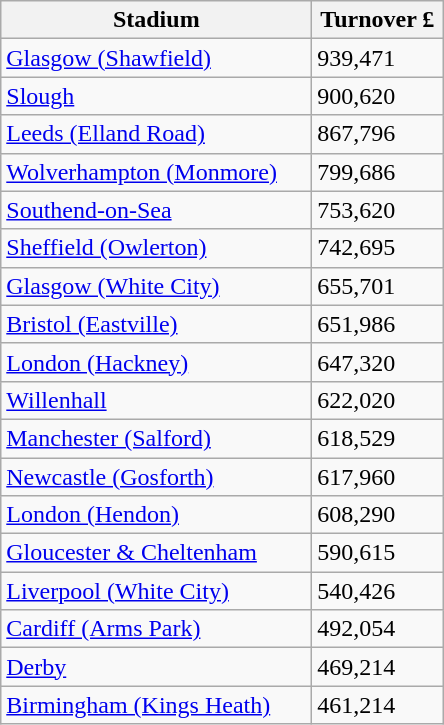<table class="wikitable">
<tr>
<th width=200>Stadium</th>
<th width=80>Turnover £</th>
</tr>
<tr>
<td><a href='#'>Glasgow (Shawfield)</a></td>
<td>939,471</td>
</tr>
<tr>
<td><a href='#'>Slough</a></td>
<td>900,620</td>
</tr>
<tr>
<td><a href='#'>Leeds (Elland Road)</a></td>
<td>867,796</td>
</tr>
<tr>
<td><a href='#'>Wolverhampton (Monmore)</a></td>
<td>799,686</td>
</tr>
<tr>
<td><a href='#'>Southend-on-Sea</a></td>
<td>753,620</td>
</tr>
<tr>
<td><a href='#'>Sheffield (Owlerton)</a></td>
<td>742,695</td>
</tr>
<tr>
<td><a href='#'>Glasgow (White City)</a></td>
<td>655,701</td>
</tr>
<tr>
<td><a href='#'>Bristol (Eastville)</a></td>
<td>651,986</td>
</tr>
<tr>
<td><a href='#'>London (Hackney)</a></td>
<td>647,320</td>
</tr>
<tr>
<td><a href='#'>Willenhall</a></td>
<td>622,020</td>
</tr>
<tr>
<td><a href='#'>Manchester (Salford)</a></td>
<td>618,529</td>
</tr>
<tr>
<td><a href='#'>Newcastle (Gosforth)</a></td>
<td>617,960</td>
</tr>
<tr>
<td><a href='#'>London (Hendon)</a></td>
<td>608,290</td>
</tr>
<tr>
<td><a href='#'>Gloucester & Cheltenham</a></td>
<td>590,615</td>
</tr>
<tr>
<td><a href='#'>Liverpool (White City)</a></td>
<td>540,426</td>
</tr>
<tr>
<td><a href='#'>Cardiff (Arms Park)</a></td>
<td>492,054</td>
</tr>
<tr>
<td><a href='#'>Derby</a></td>
<td>469,214</td>
</tr>
<tr>
<td><a href='#'>Birmingham (Kings Heath)</a></td>
<td>461,214</td>
</tr>
</table>
